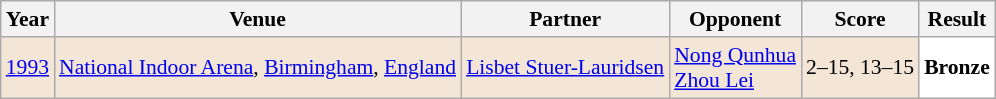<table class="sortable wikitable" style="font-size: 90%;">
<tr>
<th>Year</th>
<th>Venue</th>
<th>Partner</th>
<th>Opponent</th>
<th>Score</th>
<th>Result</th>
</tr>
<tr style="background:#F3E6D7">
<td align="center"><a href='#'>1993</a></td>
<td align="left"><a href='#'>National Indoor Arena</a>, <a href='#'>Birmingham</a>, <a href='#'>England</a></td>
<td align="left"> <a href='#'>Lisbet Stuer-Lauridsen</a></td>
<td align="left"> <a href='#'>Nong Qunhua</a><br> <a href='#'>Zhou Lei</a></td>
<td align="left">2–15, 13–15</td>
<td style="text-align:left; background: white"> <strong>Bronze</strong></td>
</tr>
</table>
